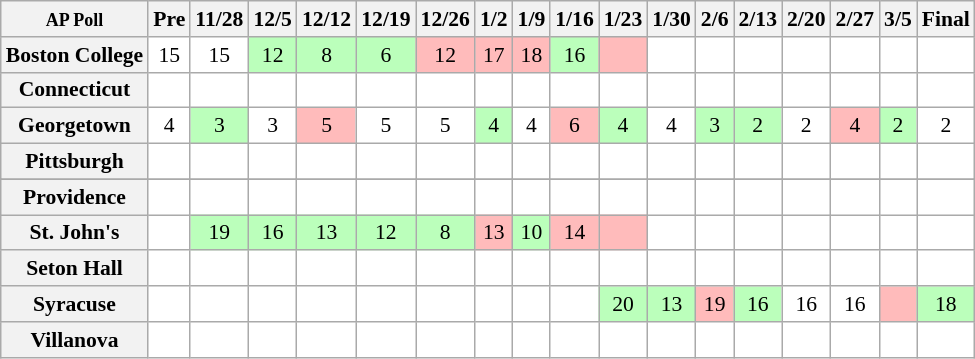<table class="wikitable" style="white-space:nowrap;font-size:90%;">
<tr>
<th><small>AP Poll</small></th>
<th>Pre</th>
<th>11/28</th>
<th>12/5</th>
<th>12/12</th>
<th>12/19</th>
<th>12/26</th>
<th>1/2</th>
<th>1/9</th>
<th>1/16</th>
<th>1/23</th>
<th>1/30</th>
<th>2/6</th>
<th>2/13</th>
<th>2/20</th>
<th>2/27</th>
<th>3/5</th>
<th>Final</th>
</tr>
<tr style="text-align:center;">
<th style="text-align:left;">Boston College</th>
<td style="background:#fff;">15</td>
<td style="background:#fff;">15</td>
<td style="background:#bfb;">12</td>
<td style="background:#bfb;">8</td>
<td style="background:#bfb;">6</td>
<td style="background:#fbb;">12</td>
<td style="background:#fbb;">17</td>
<td style="background:#fbb;">18</td>
<td style="background:#bfb;">16</td>
<td style="background:#fbb;"></td>
<td style="background:#fff;"></td>
<td style="background:#fff;"></td>
<td style="background:#fff;"></td>
<td style="background:#fff;"></td>
<td style="background:#fff;"></td>
<td style="background:#fff;"></td>
<td style="background:#fff;"></td>
</tr>
<tr style="text-align:center;">
<th>Connecticut</th>
<td style="background:#fff;"></td>
<td style="background:#fff;"></td>
<td style="background:#fff;"></td>
<td style="background:#fff;"></td>
<td style="background:#fff;"></td>
<td style="background:#fff;"></td>
<td style="background:#fff;"></td>
<td style="background:#fff;"></td>
<td style="background:#fff;"></td>
<td style="background:#fff;"></td>
<td style="background:#fff;"></td>
<td style="background:#fff;"></td>
<td style="background:#fff;"></td>
<td style="background:#fff;"></td>
<td style="background:#fff;"></td>
<td style="background:#fff;"></td>
<td style="background:#fff;"></td>
</tr>
<tr style="text-align:center;">
<th>Georgetown</th>
<td style="background:#fff;">4</td>
<td style="background:#bfb;">3</td>
<td style="background:#fff;">3</td>
<td style="background:#fbb;">5</td>
<td style="background:#fff;">5</td>
<td style="background:#fff;">5</td>
<td style="background:#bfb;">4</td>
<td style="background:#fff;">4</td>
<td style="background:#fbb;">6</td>
<td style="background:#bfb;">4</td>
<td style="background:#fff;">4</td>
<td style="background:#bfb;">3</td>
<td style="background:#bfb;">2</td>
<td style="background:#fff;">2</td>
<td style="background:#fbb;">4</td>
<td style="background:#bfb;">2</td>
<td style="background:#fff;">2</td>
</tr>
<tr style="text-align:center;">
<th>Pittsburgh</th>
<td style="background:#fff;"></td>
<td style="background:#fff;"></td>
<td style="background:#fff;"></td>
<td style="background:#fff;"></td>
<td style="background:#fff;"></td>
<td style="background:#fff;"></td>
<td style="background:#fff;"></td>
<td style="background:#fff;"></td>
<td style="background:#fff;"></td>
<td style="background:#fff;"></td>
<td style="background:#fff;"></td>
<td style="background:#fff;"></td>
<td style="background:#fff;"></td>
<td style="background:#fff;"></td>
<td style="background:#fff;"></td>
<td style="background:#fff;"></td>
<td style="background:#fff;"></td>
</tr>
<tr style="text-align:center;">
</tr>
<tr style="text-align:center;">
<th>Providence</th>
<td style="background:#fff;"></td>
<td style="background:#fff;"></td>
<td style="background:#fff;"></td>
<td style="background:#fff;"></td>
<td style="background:#fff;"></td>
<td style="background:#fff;"></td>
<td style="background:#fff;"></td>
<td style="background:#fff;"></td>
<td style="background:#fff;"></td>
<td style="background:#fff;"></td>
<td style="background:#fff;"></td>
<td style="background:#fff;"></td>
<td style="background:#fff;"></td>
<td style="background:#fff;"></td>
<td style="background:#fff;"></td>
<td style="background:#fff;"></td>
<td style="background:#fff;"></td>
</tr>
<tr style="text-align:center;">
<th>St. John's</th>
<td style="background:#fff;"></td>
<td style="background:#bfb;">19</td>
<td style="background:#bfb;">16</td>
<td style="background:#bfb;">13</td>
<td style="background:#bfb;">12</td>
<td style="background:#bfb;">8</td>
<td style="background:#fbb;">13</td>
<td style="background:#bfb;">10</td>
<td style="background:#fbb;">14</td>
<td style="background:#fbb;"></td>
<td style="background:#fff;"></td>
<td style="background:#fff;"></td>
<td style="background:#fff;"></td>
<td style="background:#fff;"></td>
<td style="background:#fff;"></td>
<td style="background:#fff;"></td>
<td style="background:#fff;"></td>
</tr>
<tr style="text-align:center;">
<th>Seton Hall</th>
<td style="background:#fff;"></td>
<td style="background:#fff;"></td>
<td style="background:#fff;"></td>
<td style="background:#fff;"></td>
<td style="background:#fff;"></td>
<td style="background:#fff;"></td>
<td style="background:#fff;"></td>
<td style="background:#fff;"></td>
<td style="background:#fff;"></td>
<td style="background:#fff;"></td>
<td style="background:#fff;"></td>
<td style="background:#fff;"></td>
<td style="background:#fff;"></td>
<td style="background:#fff;"></td>
<td style="background:#fff;"></td>
<td style="background:#fff;"></td>
<td style="background:#fff;"></td>
</tr>
<tr style="text-align:center;">
<th>Syracuse</th>
<td style="background:#fff;"></td>
<td style="background:#fff;"></td>
<td style="background:#fff;"></td>
<td style="background:#fff;"></td>
<td style="background:#fff;"></td>
<td style="background:#fff;"></td>
<td style="background:#fff;"></td>
<td style="background:#fff;"></td>
<td style="background:#fff;"></td>
<td style="background:#bfb;">20</td>
<td style="background:#bfb;">13</td>
<td style="background:#fbb;">19</td>
<td style="background:#bfb;">16</td>
<td style="background:#fff;">16</td>
<td style="background:#fff;">16</td>
<td style="background:#fbb;"></td>
<td style="background:#bfb;">18</td>
</tr>
<tr style="text-align:center;">
<th>Villanova</th>
<td style="background:#fff;"></td>
<td style="background:#fff;"></td>
<td style="background:#fff;"></td>
<td style="background:#fff;"></td>
<td style="background:#fff;"></td>
<td style="background:#fff;"></td>
<td style="background:#fff;"></td>
<td style="background:#fff;"></td>
<td style="background:#fff;"></td>
<td style="background:#fff;"></td>
<td style="background:#fff;"></td>
<td style="background:#fff;"></td>
<td style="background:#fff;"></td>
<td style="background:#fff;"></td>
<td style="background:#fff;"></td>
<td style="background:#fff;"></td>
<td style="background:#fff;"></td>
</tr>
</table>
